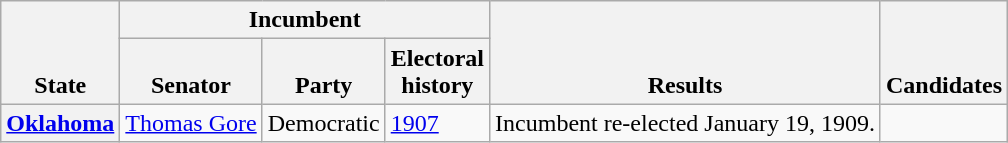<table class=wikitable>
<tr valign=bottom>
<th rowspan=2>State</th>
<th colspan=3>Incumbent</th>
<th rowspan=2>Results</th>
<th rowspan=2>Candidates</th>
</tr>
<tr valign=bottom>
<th>Senator</th>
<th>Party</th>
<th>Electoral<br>history</th>
</tr>
<tr>
<th><a href='#'>Oklahoma</a></th>
<td><a href='#'>Thomas Gore</a></td>
<td>Democratic</td>
<td><a href='#'>1907</a></td>
<td>Incumbent re-elected January 19, 1909.</td>
<td nowrap></td>
</tr>
</table>
